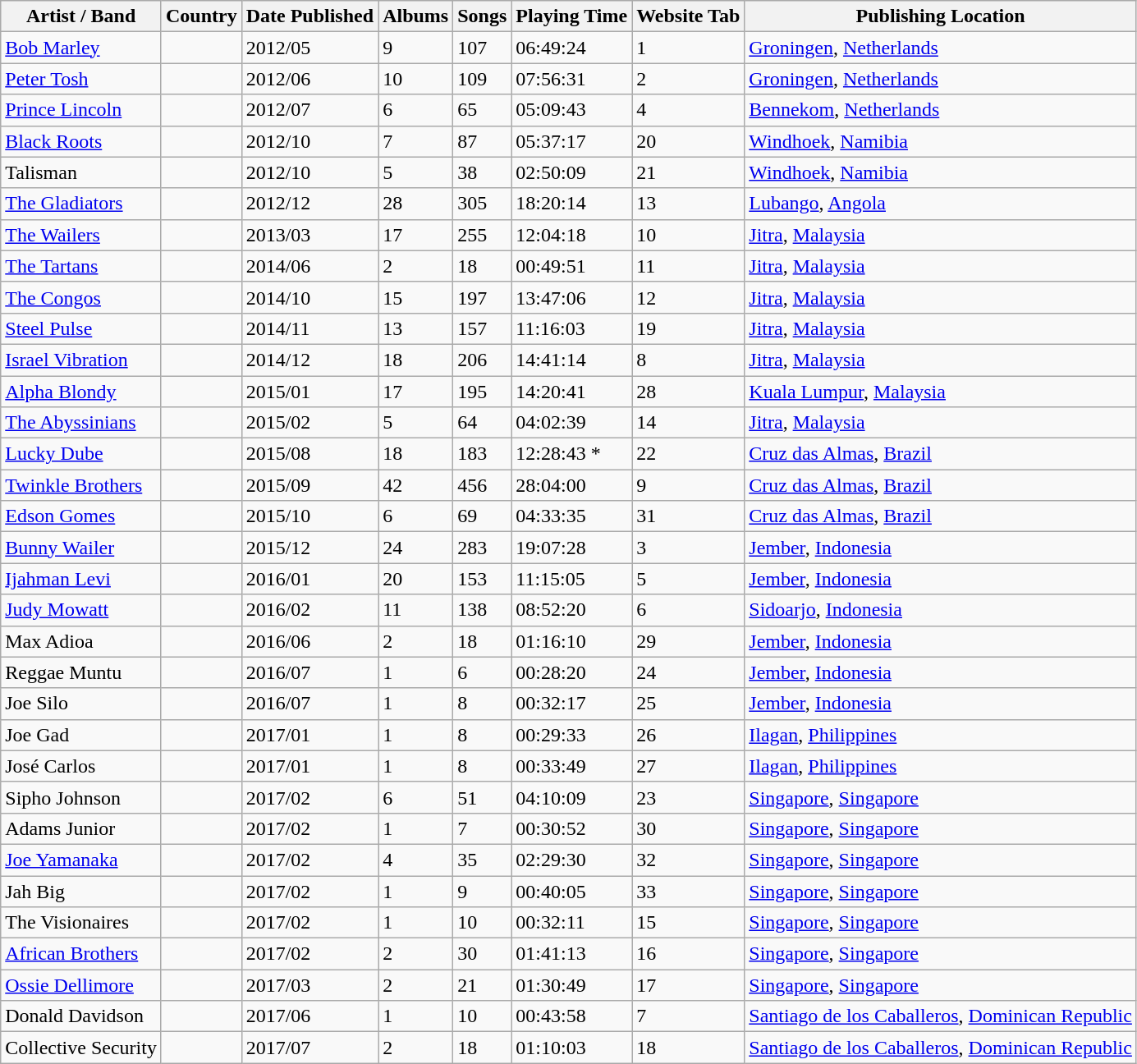<table class="wikitable sortable">
<tr>
<th><strong>Artist / Band</strong></th>
<th><strong>Country</strong></th>
<th><strong>Date Published</strong></th>
<th><strong>Albums</strong></th>
<th><strong>Songs</strong></th>
<th><strong>Playing Time</strong></th>
<th><strong>Website Tab</strong></th>
<th><strong>Publishing Location</strong></th>
</tr>
<tr>
<td><a href='#'>Bob Marley</a></td>
<td></td>
<td>2012/05</td>
<td>9</td>
<td>107</td>
<td>06:49:24</td>
<td>1</td>
<td> <a href='#'>Groningen</a>, <a href='#'>Netherlands</a></td>
</tr>
<tr>
<td><a href='#'>Peter Tosh</a></td>
<td></td>
<td>2012/06</td>
<td>10</td>
<td>109</td>
<td>07:56:31</td>
<td>2</td>
<td> <a href='#'>Groningen</a>, <a href='#'>Netherlands</a></td>
</tr>
<tr>
<td><a href='#'>Prince Lincoln</a></td>
<td></td>
<td>2012/07</td>
<td>6</td>
<td>65</td>
<td>05:09:43</td>
<td>4</td>
<td> <a href='#'>Bennekom</a>, <a href='#'>Netherlands</a></td>
</tr>
<tr>
<td><a href='#'>Black Roots</a></td>
<td></td>
<td>2012/10</td>
<td>7</td>
<td>87</td>
<td>05:37:17</td>
<td>20</td>
<td> <a href='#'>Windhoek</a>, <a href='#'>Namibia</a></td>
</tr>
<tr>
<td>Talisman</td>
<td></td>
<td>2012/10</td>
<td>5</td>
<td>38</td>
<td>02:50:09</td>
<td>21</td>
<td> <a href='#'>Windhoek</a>, <a href='#'>Namibia</a></td>
</tr>
<tr>
<td><a href='#'>The Gladiators</a></td>
<td></td>
<td>2012/12</td>
<td>28</td>
<td>305</td>
<td>18:20:14</td>
<td>13</td>
<td> <a href='#'>Lubango</a>, <a href='#'>Angola</a></td>
</tr>
<tr>
<td><a href='#'>The Wailers</a></td>
<td></td>
<td>2013/03</td>
<td>17</td>
<td>255</td>
<td>12:04:18</td>
<td>10</td>
<td> <a href='#'>Jitra</a>, <a href='#'>Malaysia</a></td>
</tr>
<tr>
<td><a href='#'>The Tartans</a></td>
<td></td>
<td>2014/06</td>
<td>2</td>
<td>18</td>
<td>00:49:51</td>
<td>11</td>
<td> <a href='#'>Jitra</a>, <a href='#'>Malaysia</a></td>
</tr>
<tr>
<td><a href='#'>The Congos</a></td>
<td></td>
<td>2014/10</td>
<td>15</td>
<td>197</td>
<td>13:47:06</td>
<td>12</td>
<td> <a href='#'>Jitra</a>, <a href='#'>Malaysia</a></td>
</tr>
<tr>
<td><a href='#'>Steel Pulse</a></td>
<td></td>
<td>2014/11</td>
<td>13</td>
<td>157</td>
<td>11:16:03</td>
<td>19</td>
<td> <a href='#'>Jitra</a>, <a href='#'>Malaysia</a></td>
</tr>
<tr>
<td><a href='#'>Israel Vibration</a></td>
<td></td>
<td>2014/12</td>
<td>18</td>
<td>206</td>
<td>14:41:14</td>
<td>8</td>
<td> <a href='#'>Jitra</a>, <a href='#'>Malaysia</a></td>
</tr>
<tr>
<td><a href='#'>Alpha Blondy</a></td>
<td></td>
<td>2015/01</td>
<td>17</td>
<td>195</td>
<td>14:20:41</td>
<td>28</td>
<td> <a href='#'>Kuala Lumpur</a>, <a href='#'>Malaysia</a></td>
</tr>
<tr>
<td><a href='#'>The Abyssinians</a></td>
<td></td>
<td>2015/02</td>
<td>5</td>
<td>64</td>
<td>04:02:39</td>
<td>14</td>
<td> <a href='#'>Jitra</a>, <a href='#'>Malaysia</a></td>
</tr>
<tr>
<td><a href='#'>Lucky Dube</a></td>
<td></td>
<td>2015/08</td>
<td>18</td>
<td>183</td>
<td>12:28:43 *</td>
<td>22</td>
<td> <a href='#'>Cruz das Almas</a>, <a href='#'>Brazil</a></td>
</tr>
<tr>
<td><a href='#'>Twinkle Brothers</a></td>
<td></td>
<td>2015/09</td>
<td>42</td>
<td>456</td>
<td>28:04:00</td>
<td>9</td>
<td> <a href='#'>Cruz das Almas</a>, <a href='#'>Brazil</a></td>
</tr>
<tr>
<td><a href='#'>Edson Gomes</a></td>
<td></td>
<td>2015/10</td>
<td>6</td>
<td>69</td>
<td>04:33:35</td>
<td>31</td>
<td> <a href='#'>Cruz das Almas</a>, <a href='#'>Brazil</a></td>
</tr>
<tr>
<td><a href='#'>Bunny Wailer</a></td>
<td></td>
<td>2015/12</td>
<td>24</td>
<td>283</td>
<td>19:07:28</td>
<td>3</td>
<td> <a href='#'>Jember</a>, <a href='#'>Indonesia</a></td>
</tr>
<tr>
<td><a href='#'>Ijahman Levi</a></td>
<td></td>
<td>2016/01</td>
<td>20</td>
<td>153</td>
<td>11:15:05</td>
<td>5</td>
<td> <a href='#'>Jember</a>, <a href='#'>Indonesia</a></td>
</tr>
<tr>
<td><a href='#'>Judy Mowatt</a></td>
<td></td>
<td>2016/02</td>
<td>11</td>
<td>138</td>
<td>08:52:20</td>
<td>6</td>
<td> <a href='#'>Sidoarjo</a>, <a href='#'>Indonesia</a></td>
</tr>
<tr>
<td>Max Adioa</td>
<td></td>
<td>2016/06</td>
<td>2</td>
<td>18</td>
<td>01:16:10</td>
<td>29</td>
<td> <a href='#'>Jember</a>, <a href='#'>Indonesia</a></td>
</tr>
<tr>
<td>Reggae Muntu</td>
<td></td>
<td>2016/07</td>
<td>1</td>
<td>6</td>
<td>00:28:20</td>
<td>24</td>
<td> <a href='#'>Jember</a>, <a href='#'>Indonesia</a></td>
</tr>
<tr>
<td>Joe Silo</td>
<td></td>
<td>2016/07</td>
<td>1</td>
<td>8</td>
<td>00:32:17</td>
<td>25</td>
<td> <a href='#'>Jember</a>, <a href='#'>Indonesia</a></td>
</tr>
<tr>
<td>Joe Gad</td>
<td></td>
<td>2017/01</td>
<td>1</td>
<td>8</td>
<td>00:29:33</td>
<td>26</td>
<td> <a href='#'>Ilagan</a>, <a href='#'>Philippines</a></td>
</tr>
<tr>
<td>José Carlos</td>
<td></td>
<td>2017/01</td>
<td>1</td>
<td>8</td>
<td>00:33:49</td>
<td>27</td>
<td> <a href='#'>Ilagan</a>, <a href='#'>Philippines</a></td>
</tr>
<tr>
<td>Sipho Johnson</td>
<td></td>
<td>2017/02</td>
<td>6</td>
<td>51</td>
<td>04:10:09</td>
<td>23</td>
<td> <a href='#'>Singapore</a>, <a href='#'>Singapore</a></td>
</tr>
<tr>
<td>Adams Junior</td>
<td></td>
<td>2017/02</td>
<td>1</td>
<td>7</td>
<td>00:30:52</td>
<td>30</td>
<td> <a href='#'>Singapore</a>, <a href='#'>Singapore</a></td>
</tr>
<tr>
<td><a href='#'>Joe Yamanaka</a></td>
<td></td>
<td>2017/02</td>
<td>4</td>
<td>35</td>
<td>02:29:30</td>
<td>32</td>
<td> <a href='#'>Singapore</a>, <a href='#'>Singapore</a></td>
</tr>
<tr>
<td>Jah Big</td>
<td></td>
<td>2017/02</td>
<td>1</td>
<td>9</td>
<td>00:40:05</td>
<td>33</td>
<td> <a href='#'>Singapore</a>, <a href='#'>Singapore</a></td>
</tr>
<tr>
<td>The Visionaires</td>
<td></td>
<td>2017/02</td>
<td>1</td>
<td>10</td>
<td>00:32:11</td>
<td>15</td>
<td> <a href='#'>Singapore</a>, <a href='#'>Singapore</a></td>
</tr>
<tr>
<td><a href='#'>African Brothers</a></td>
<td></td>
<td>2017/02</td>
<td>2</td>
<td>30</td>
<td>01:41:13</td>
<td>16</td>
<td> <a href='#'>Singapore</a>, <a href='#'>Singapore</a></td>
</tr>
<tr>
<td><a href='#'>Ossie Dellimore</a></td>
<td></td>
<td>2017/03</td>
<td>2</td>
<td>21</td>
<td>01:30:49</td>
<td>17</td>
<td> <a href='#'>Singapore</a>, <a href='#'>Singapore</a></td>
</tr>
<tr>
<td>Donald Davidson</td>
<td></td>
<td>2017/06</td>
<td>1</td>
<td>10</td>
<td>00:43:58</td>
<td>7</td>
<td> <a href='#'>Santiago de los Caballeros</a>, <a href='#'>Dominican Republic</a></td>
</tr>
<tr>
<td>Collective Security</td>
<td></td>
<td>2017/07</td>
<td>2</td>
<td>18</td>
<td>01:10:03</td>
<td>18</td>
<td> <a href='#'>Santiago de los Caballeros</a>, <a href='#'>Dominican Republic</a></td>
</tr>
</table>
